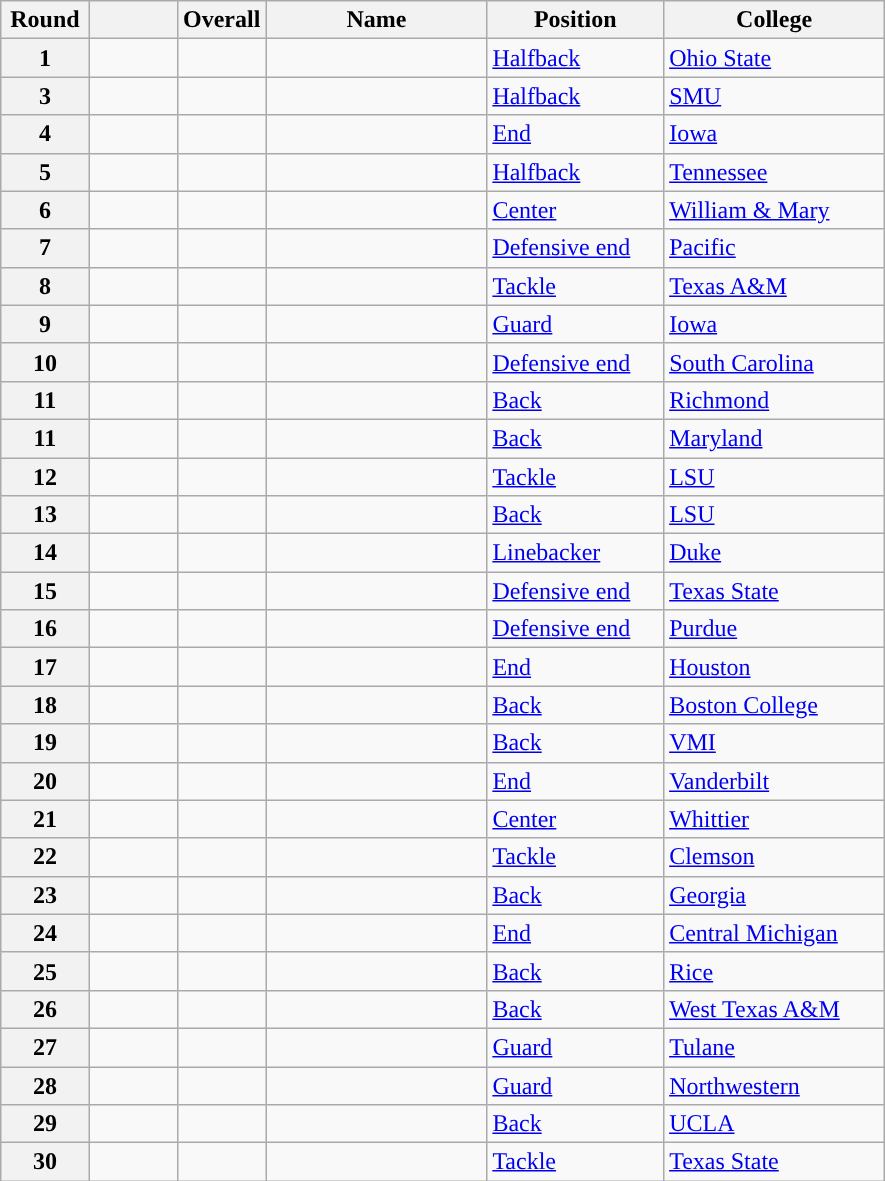<table class="wikitable sortable">
<tr>
<th scope="col" style="width: 10%;">Round</th>
<th scope="col" style="width: 10%;"></th>
<th scope="col" style="width: 10%;">Overall</th>
<th scope="col" style="width: 25%;">Name</th>
<th scope="col" style="width: 20%;">Position</th>
<th scope="col" style="width: 25%;">College</th>
</tr>
<tr>
<th scope="row">1</th>
<td></td>
<td></td>
<td></td>
<td><a href='#'>Halfback</a></td>
<td><a href='#'>Ohio State</a></td>
</tr>
<tr>
<th scope="row">3</th>
<td></td>
<td></td>
<td></td>
<td><a href='#'>Halfback</a></td>
<td><a href='#'>SMU</a></td>
</tr>
<tr>
<th scope="row">4</th>
<td></td>
<td></td>
<td></td>
<td><a href='#'>End</a></td>
<td><a href='#'>Iowa</a></td>
</tr>
<tr>
<th scope="row">5</th>
<td></td>
<td></td>
<td></td>
<td><a href='#'>Halfback</a></td>
<td><a href='#'>Tennessee</a></td>
</tr>
<tr>
<th scope="row">6</th>
<td></td>
<td></td>
<td></td>
<td><a href='#'>Center</a></td>
<td><a href='#'>William & Mary</a></td>
</tr>
<tr>
<th scope="row">7</th>
<td></td>
<td></td>
<td></td>
<td><a href='#'>Defensive end</a></td>
<td><a href='#'>Pacific</a></td>
</tr>
<tr>
<th scope="row">8</th>
<td></td>
<td></td>
<td></td>
<td><a href='#'>Tackle</a></td>
<td><a href='#'>Texas A&M</a></td>
</tr>
<tr>
<th scope="row">9</th>
<td></td>
<td></td>
<td></td>
<td><a href='#'>Guard</a></td>
<td><a href='#'>Iowa</a></td>
</tr>
<tr>
<th scope="row">10</th>
<td></td>
<td></td>
<td></td>
<td><a href='#'>Defensive end</a></td>
<td><a href='#'>South Carolina</a></td>
</tr>
<tr>
<th scope="row">11</th>
<td></td>
<td></td>
<td></td>
<td><a href='#'>Back</a></td>
<td><a href='#'>Richmond</a></td>
</tr>
<tr>
<th scope="row">11</th>
<td></td>
<td></td>
<td></td>
<td><a href='#'>Back</a></td>
<td><a href='#'>Maryland</a></td>
</tr>
<tr>
<th scope="row">12</th>
<td></td>
<td></td>
<td></td>
<td><a href='#'>Tackle</a></td>
<td><a href='#'>LSU</a></td>
</tr>
<tr>
<th scope="row">13</th>
<td></td>
<td></td>
<td></td>
<td><a href='#'>Back</a></td>
<td><a href='#'>LSU</a></td>
</tr>
<tr>
<th scope="row">14</th>
<td></td>
<td></td>
<td></td>
<td><a href='#'>Linebacker</a></td>
<td><a href='#'>Duke</a></td>
</tr>
<tr>
<th scope="row">15</th>
<td></td>
<td></td>
<td></td>
<td><a href='#'>Defensive end</a></td>
<td><a href='#'>Texas State</a></td>
</tr>
<tr>
<th scope="row">16</th>
<td></td>
<td></td>
<td></td>
<td><a href='#'>Defensive end</a></td>
<td><a href='#'>Purdue</a></td>
</tr>
<tr>
<th scope="row">17</th>
<td></td>
<td></td>
<td></td>
<td><a href='#'>End</a></td>
<td><a href='#'>Houston</a></td>
</tr>
<tr>
<th scope="row">18</th>
<td></td>
<td></td>
<td></td>
<td><a href='#'>Back</a></td>
<td><a href='#'>Boston College</a></td>
</tr>
<tr>
<th scope="row">19</th>
<td></td>
<td></td>
<td></td>
<td><a href='#'>Back</a></td>
<td><a href='#'>VMI</a></td>
</tr>
<tr>
<th scope="row">20</th>
<td></td>
<td></td>
<td></td>
<td><a href='#'>End</a></td>
<td><a href='#'>Vanderbilt</a></td>
</tr>
<tr>
<th scope="row">21</th>
<td></td>
<td></td>
<td></td>
<td><a href='#'>Center</a></td>
<td><a href='#'>Whittier</a></td>
</tr>
<tr>
<th scope="row">22</th>
<td></td>
<td></td>
<td></td>
<td><a href='#'>Tackle</a></td>
<td><a href='#'>Clemson</a></td>
</tr>
<tr>
<th scope="row">23</th>
<td></td>
<td></td>
<td></td>
<td><a href='#'>Back</a></td>
<td><a href='#'>Georgia</a></td>
</tr>
<tr>
<th scope="row">24</th>
<td></td>
<td></td>
<td></td>
<td><a href='#'>End</a></td>
<td><a href='#'>Central Michigan</a></td>
</tr>
<tr>
<th scope="row">25</th>
<td></td>
<td></td>
<td></td>
<td><a href='#'>Back</a></td>
<td><a href='#'>Rice</a></td>
</tr>
<tr>
<th scope="row">26</th>
<td></td>
<td></td>
<td></td>
<td><a href='#'>Back</a></td>
<td><a href='#'>West Texas A&M</a></td>
</tr>
<tr>
<th scope="row">27</th>
<td></td>
<td></td>
<td></td>
<td><a href='#'>Guard</a></td>
<td><a href='#'>Tulane</a></td>
</tr>
<tr>
<th scope="row">28</th>
<td></td>
<td></td>
<td></td>
<td><a href='#'>Guard</a></td>
<td><a href='#'>Northwestern</a></td>
</tr>
<tr>
<th scope="row">29</th>
<td></td>
<td></td>
<td></td>
<td><a href='#'>Back</a></td>
<td><a href='#'>UCLA</a></td>
</tr>
<tr>
<th scope="row">30</th>
<td></td>
<td></td>
<td></td>
<td><a href='#'>Tackle</a></td>
<td><a href='#'>Texas State</a></td>
</tr>
</table>
